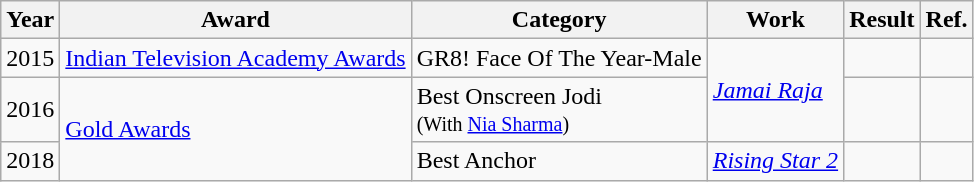<table class="wikitable">
<tr>
<th>Year</th>
<th>Award</th>
<th>Category</th>
<th>Work</th>
<th>Result</th>
<th>Ref.</th>
</tr>
<tr>
<td>2015</td>
<td><a href='#'>Indian Television Academy Awards</a></td>
<td>GR8! Face Of The Year-Male</td>
<td rowspan="2"><em><a href='#'>Jamai Raja</a></em></td>
<td></td>
<td></td>
</tr>
<tr>
<td>2016</td>
<td rowspan="2"><a href='#'>Gold Awards</a></td>
<td>Best Onscreen Jodi<br><small>(With <a href='#'>Nia Sharma</a>)</small></td>
<td></td>
<td></td>
</tr>
<tr>
<td>2018</td>
<td>Best Anchor</td>
<td><em><a href='#'>Rising Star 2</a></em></td>
<td></td>
<td></td>
</tr>
</table>
